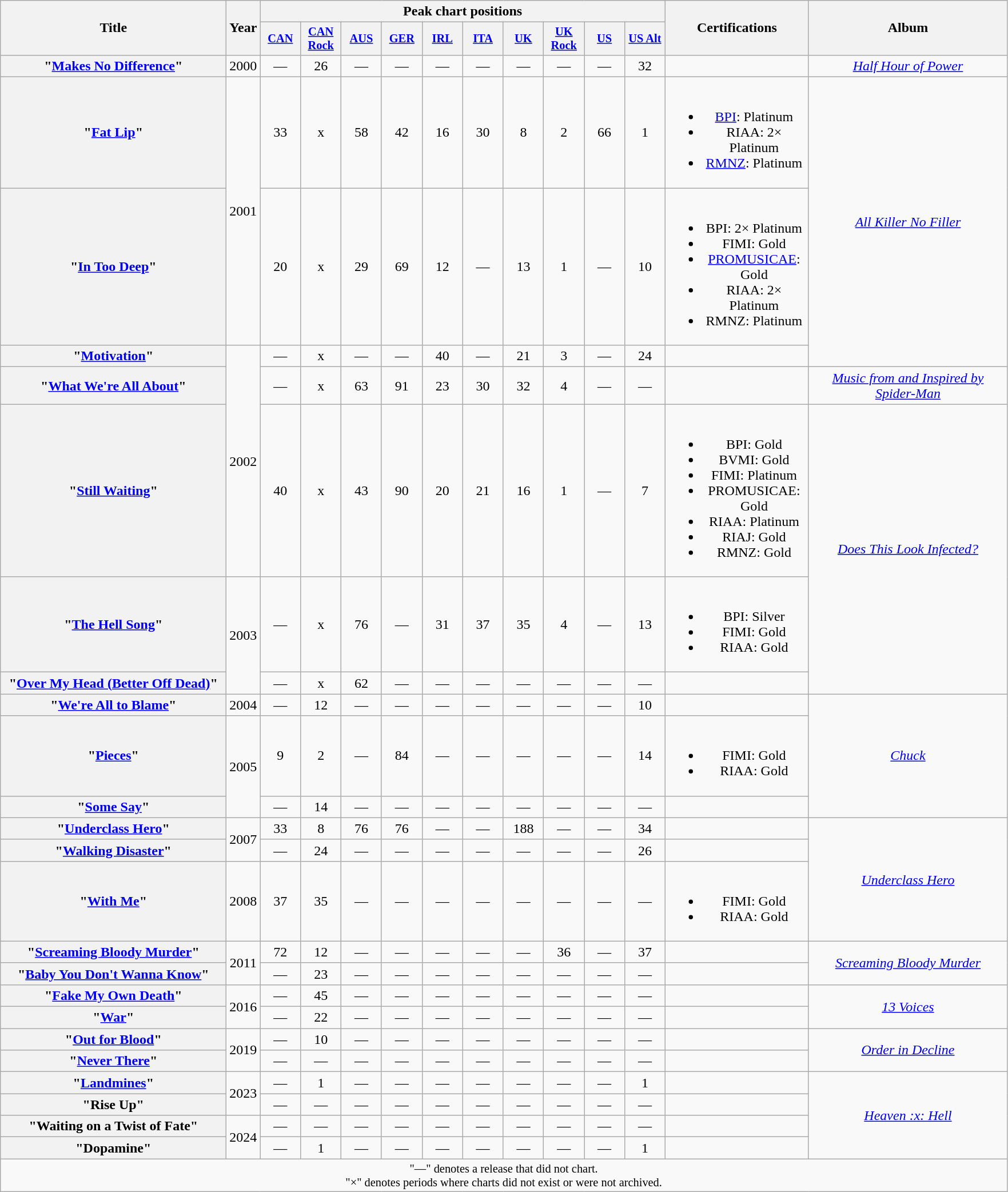<table class="wikitable plainrowheaders" style="text-align:center;">
<tr>
<th scope="col" rowspan="2" style="width:16em;">Title</th>
<th scope="col" rowspan="2" style="width:1em;">Year</th>
<th colspan="10" scope="col">Peak chart positions</th>
<th scope="col" rowspan="2" style="width:10em;">Certifications</th>
<th scope="col" rowspan="2" style="width:14em;">Album</th>
</tr>
<tr>
<th scope="col" style="width:3em;font-size:85%;"><a href='#'>CAN</a><br></th>
<th scope="col" style="width:3em;font-size:85%;"><a href='#'>CAN<br>Rock</a><br></th>
<th scope="col" style="width:3em;font-size:85%;"><a href='#'>AUS</a><br></th>
<th scope="col" style="width:3em;font-size:85%;"><a href='#'>GER</a><br></th>
<th scope="col" style="width:3em;font-size:85%;"><a href='#'>IRL</a><br></th>
<th scope="col" style="width:3em;font-size:85%;"><a href='#'>ITA</a><br></th>
<th scope="col" style="width:3em;font-size:85%;"><a href='#'>UK</a><br></th>
<th scope="col" style="width:3em;font-size:85%;"><a href='#'>UK Rock</a><br></th>
<th scope="col" style="width:3em;font-size:85%;"><a href='#'>US</a><br></th>
<th scope="col" style="width:3em;font-size:85%;"><a href='#'>US Alt</a><br></th>
</tr>
<tr>
<th scope="row">"<a href='#'>Makes No Difference</a>"</th>
<td>2000</td>
<td>—</td>
<td>26</td>
<td>—</td>
<td>—</td>
<td>—</td>
<td>—</td>
<td>—</td>
<td>—</td>
<td>—</td>
<td>32</td>
<td></td>
<td style="text-align:center;"><em><a href='#'>Half Hour of Power</a></em></td>
</tr>
<tr>
<th scope="row">"<a href='#'>Fat Lip</a>"</th>
<td rowspan="2">2001</td>
<td>33</td>
<td>x</td>
<td>58</td>
<td>42</td>
<td>16</td>
<td>30</td>
<td>8</td>
<td>2</td>
<td>66</td>
<td>1</td>
<td><br><ul><li><a href='#'>BPI</a>: Platinum</li><li>RIAA: 2× Platinum</li><li><a href='#'>RMNZ</a>: Platinum</li></ul></td>
<td rowspan="3" style="text-align:center;"><em><a href='#'>All Killer No Filler</a></em></td>
</tr>
<tr>
<th scope="row">"<a href='#'>In Too Deep</a>"</th>
<td>20</td>
<td>x</td>
<td>29</td>
<td>69</td>
<td>12</td>
<td>—</td>
<td>13</td>
<td>1</td>
<td>—</td>
<td>10</td>
<td><br><ul><li>BPI: 2× Platinum</li><li>FIMI: Gold</li><li><a href='#'>PROMUSICAE</a>: Gold</li><li>RIAA: 2× Platinum</li><li>RMNZ: Platinum</li></ul></td>
</tr>
<tr>
<th scope="row">"<a href='#'>Motivation</a>"</th>
<td rowspan="3">2002</td>
<td>—</td>
<td>x</td>
<td>—</td>
<td>—</td>
<td>40</td>
<td>—</td>
<td>21</td>
<td>3</td>
<td>—</td>
<td>24</td>
<td></td>
</tr>
<tr>
<th scope="row">"<a href='#'>What We're All About</a>"</th>
<td>—</td>
<td>x</td>
<td>63</td>
<td>91</td>
<td>23</td>
<td>30</td>
<td>32</td>
<td>4</td>
<td>—</td>
<td>—</td>
<td></td>
<td><em><a href='#'>Music from and Inspired by Spider-Man</a></em></td>
</tr>
<tr>
<th scope="row">"<a href='#'>Still Waiting</a>"</th>
<td>40</td>
<td>x</td>
<td>43</td>
<td>90</td>
<td>20</td>
<td>21</td>
<td>16</td>
<td>1</td>
<td>—</td>
<td>7</td>
<td><br><ul><li>BPI: Gold</li><li>BVMI: Gold</li><li>FIMI: Platinum</li><li>PROMUSICAE: Gold</li><li>RIAA: Platinum</li><li>RIAJ: Gold</li><li>RMNZ: Gold</li></ul></td>
<td rowspan="3"><em><a href='#'>Does This Look Infected?</a></em></td>
</tr>
<tr>
<th scope="row">"<a href='#'>The Hell Song</a>"</th>
<td rowspan="2">2003</td>
<td>—</td>
<td>x</td>
<td>76</td>
<td>—</td>
<td>31</td>
<td>37</td>
<td>35</td>
<td>4</td>
<td>—</td>
<td>13</td>
<td><br><ul><li>BPI: Silver</li><li>FIMI: Gold</li><li>RIAA: Gold</li></ul></td>
</tr>
<tr>
<th scope="row">"<a href='#'>Over My Head (Better Off Dead)</a>"</th>
<td>—</td>
<td>x</td>
<td>62</td>
<td>—</td>
<td>—</td>
<td>—</td>
<td>—</td>
<td>—</td>
<td>—</td>
<td>—</td>
<td></td>
</tr>
<tr>
<th scope="row">"<a href='#'>We're All to Blame</a>"</th>
<td>2004</td>
<td>—</td>
<td>12</td>
<td>—</td>
<td>—</td>
<td>—</td>
<td>—</td>
<td>—</td>
<td>—</td>
<td>—</td>
<td>10</td>
<td></td>
<td rowspan="3"><em><a href='#'>Chuck</a></em></td>
</tr>
<tr>
<th scope="row">"<a href='#'>Pieces</a>"</th>
<td rowspan="2">2005</td>
<td>9</td>
<td>2</td>
<td>—</td>
<td>84</td>
<td>—</td>
<td>—</td>
<td>—</td>
<td>—</td>
<td>—</td>
<td>14</td>
<td><br><ul><li>FIMI: Gold</li><li>RIAA: Gold</li></ul></td>
</tr>
<tr>
<th scope="row">"<a href='#'>Some Say</a>"</th>
<td>—</td>
<td>14</td>
<td>—</td>
<td>—</td>
<td>—</td>
<td>—</td>
<td>—</td>
<td>—</td>
<td>—</td>
<td>—</td>
<td></td>
</tr>
<tr>
<th scope="row">"<a href='#'>Underclass Hero</a>"</th>
<td rowspan="2">2007</td>
<td>33</td>
<td>8</td>
<td>76</td>
<td>76</td>
<td>—</td>
<td>—</td>
<td>188</td>
<td>—</td>
<td>—</td>
<td>34</td>
<td></td>
<td rowspan="3"><em><a href='#'>Underclass Hero</a></em></td>
</tr>
<tr>
<th scope="row">"<a href='#'>Walking Disaster</a>"</th>
<td>—</td>
<td>24</td>
<td>—</td>
<td>—</td>
<td>—</td>
<td>—</td>
<td>—</td>
<td>—</td>
<td>—</td>
<td>26</td>
<td></td>
</tr>
<tr>
<th scope="row">"<a href='#'>With Me</a>"</th>
<td>2008</td>
<td>37</td>
<td>35</td>
<td>—</td>
<td>—</td>
<td>—</td>
<td>—</td>
<td>—</td>
<td>—</td>
<td>—</td>
<td>—</td>
<td><br><ul><li>FIMI: Gold</li><li>RIAA: Gold</li></ul></td>
</tr>
<tr>
<th scope="row">"<a href='#'>Screaming Bloody Murder</a>"</th>
<td rowspan="2">2011</td>
<td>72</td>
<td>12</td>
<td>—</td>
<td>—</td>
<td>—</td>
<td>—</td>
<td>—</td>
<td>36</td>
<td>—</td>
<td>37</td>
<td></td>
<td rowspan="2"><em><a href='#'>Screaming Bloody Murder</a></em></td>
</tr>
<tr>
<th scope="row">"<a href='#'>Baby You Don't Wanna Know</a>"</th>
<td>—</td>
<td>23</td>
<td>—</td>
<td>—</td>
<td>—</td>
<td>—</td>
<td>—</td>
<td>—</td>
<td>—</td>
<td>—</td>
<td></td>
</tr>
<tr>
<th scope="row">"<a href='#'>Fake My Own Death</a>"</th>
<td rowspan="2">2016</td>
<td>—</td>
<td>45</td>
<td>—</td>
<td>—</td>
<td>—</td>
<td>—</td>
<td>—</td>
<td>—</td>
<td>—</td>
<td>—</td>
<td></td>
<td rowspan="2"><em><a href='#'>13 Voices</a></em></td>
</tr>
<tr>
<th scope="row">"<a href='#'>War</a>"</th>
<td>—</td>
<td>22</td>
<td>—</td>
<td>—</td>
<td>—</td>
<td>—</td>
<td>—</td>
<td>—</td>
<td>—</td>
<td>—</td>
<td></td>
</tr>
<tr>
<th scope="row">"<a href='#'>Out for Blood</a>"</th>
<td rowspan="2">2019</td>
<td>—</td>
<td>10</td>
<td>—</td>
<td>—</td>
<td>—</td>
<td>—</td>
<td>—</td>
<td>—</td>
<td>—</td>
<td>—</td>
<td></td>
<td rowspan="2"><em><a href='#'>Order in Decline</a></em></td>
</tr>
<tr>
<th scope="row">"<a href='#'>Never There</a>"</th>
<td>—</td>
<td>—</td>
<td>—</td>
<td>—</td>
<td>—</td>
<td>—</td>
<td>—</td>
<td>—</td>
<td>—</td>
<td>—</td>
<td></td>
</tr>
<tr>
<th scope="row">"<a href='#'>Landmines</a>"</th>
<td rowspan="2">2023</td>
<td style="text-align:center;">—</td>
<td>1</td>
<td>—</td>
<td>—</td>
<td>—</td>
<td>—</td>
<td>—</td>
<td>—</td>
<td>—</td>
<td>1</td>
<td></td>
<td rowspan="4"><em><a href='#'>Heaven :x: Hell</a></em></td>
</tr>
<tr>
<th scope="row">"Rise Up"</th>
<td style="text-align:center;">—</td>
<td>—</td>
<td>—</td>
<td>—</td>
<td>—</td>
<td>—</td>
<td>—</td>
<td>—</td>
<td>—</td>
<td>—</td>
<td></td>
</tr>
<tr>
<th scope="row">"Waiting on a Twist of Fate"</th>
<td rowspan="2">2024</td>
<td>—</td>
<td>—</td>
<td>—</td>
<td>—</td>
<td>—</td>
<td>—</td>
<td>—</td>
<td>—</td>
<td>—</td>
<td>—</td>
</tr>
<tr>
<th scope="row">"Dopamine"</th>
<td>—</td>
<td>1</td>
<td>—</td>
<td>—</td>
<td>—</td>
<td>—</td>
<td>—</td>
<td>—</td>
<td>—</td>
<td>1</td>
<td></td>
</tr>
<tr>
<td colspan="14" style="font-size:85%">"—" denotes a release that did not chart.<br>"×" denotes periods where charts did not exist or were not archived.</td>
</tr>
</table>
